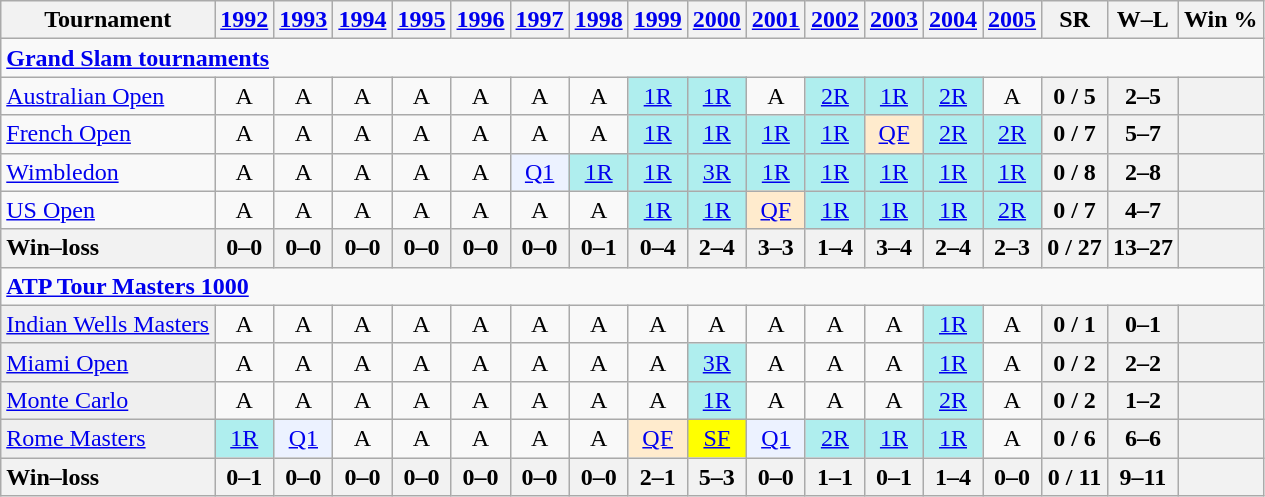<table class=wikitable style=text-align:center>
<tr>
<th>Tournament</th>
<th><a href='#'>1992</a></th>
<th><a href='#'>1993</a></th>
<th><a href='#'>1994</a></th>
<th><a href='#'>1995</a></th>
<th><a href='#'>1996</a></th>
<th><a href='#'>1997</a></th>
<th><a href='#'>1998</a></th>
<th><a href='#'>1999</a></th>
<th><a href='#'>2000</a></th>
<th><a href='#'>2001</a></th>
<th><a href='#'>2002</a></th>
<th><a href='#'>2003</a></th>
<th><a href='#'>2004</a></th>
<th><a href='#'>2005</a></th>
<th>SR</th>
<th>W–L</th>
<th>Win %</th>
</tr>
<tr>
<td colspan=25 style=text-align:left><a href='#'><strong>Grand Slam tournaments</strong></a></td>
</tr>
<tr>
<td align=left><a href='#'>Australian Open</a></td>
<td>A</td>
<td>A</td>
<td>A</td>
<td>A</td>
<td>A</td>
<td>A</td>
<td>A</td>
<td bgcolor=afeeee><a href='#'>1R</a></td>
<td bgcolor=afeeee><a href='#'>1R</a></td>
<td>A</td>
<td bgcolor=afeeee><a href='#'>2R</a></td>
<td bgcolor=afeeee><a href='#'>1R</a></td>
<td bgcolor=afeeee><a href='#'>2R</a></td>
<td>A</td>
<th>0 / 5</th>
<th>2–5</th>
<th></th>
</tr>
<tr>
<td align=left><a href='#'>French Open</a></td>
<td>A</td>
<td>A</td>
<td>A</td>
<td>A</td>
<td>A</td>
<td>A</td>
<td>A</td>
<td bgcolor=afeeee><a href='#'>1R</a></td>
<td bgcolor=afeeee><a href='#'>1R</a></td>
<td bgcolor=afeeee><a href='#'>1R</a></td>
<td bgcolor=afeeee><a href='#'>1R</a></td>
<td bgcolor=ffebcd><a href='#'>QF</a></td>
<td bgcolor=afeeee><a href='#'>2R</a></td>
<td bgcolor=afeeee><a href='#'>2R</a></td>
<th>0 / 7</th>
<th>5–7</th>
<th></th>
</tr>
<tr>
<td align=left><a href='#'>Wimbledon</a></td>
<td>A</td>
<td>A</td>
<td>A</td>
<td>A</td>
<td>A</td>
<td bgcolor=ecf2ff><a href='#'>Q1</a></td>
<td bgcolor=afeeee><a href='#'>1R</a></td>
<td bgcolor=afeeee><a href='#'>1R</a></td>
<td bgcolor=afeeee><a href='#'>3R</a></td>
<td bgcolor=afeeee><a href='#'>1R</a></td>
<td bgcolor=afeeee><a href='#'>1R</a></td>
<td bgcolor=afeeee><a href='#'>1R</a></td>
<td bgcolor=afeeee><a href='#'>1R</a></td>
<td bgcolor=afeeee><a href='#'>1R</a></td>
<th>0 / 8</th>
<th>2–8</th>
<th></th>
</tr>
<tr>
<td align=left><a href='#'>US Open</a></td>
<td>A</td>
<td>A</td>
<td>A</td>
<td>A</td>
<td>A</td>
<td>A</td>
<td>A</td>
<td bgcolor=afeeee><a href='#'>1R</a></td>
<td bgcolor=afeeee><a href='#'>1R</a></td>
<td bgcolor=ffebcd><a href='#'>QF</a></td>
<td bgcolor=afeeee><a href='#'>1R</a></td>
<td bgcolor=afeeee><a href='#'>1R</a></td>
<td bgcolor=afeeee><a href='#'>1R</a></td>
<td bgcolor=afeeee><a href='#'>2R</a></td>
<th>0 / 7</th>
<th>4–7</th>
<th></th>
</tr>
<tr>
<th style=text-align:left>Win–loss</th>
<th>0–0</th>
<th>0–0</th>
<th>0–0</th>
<th>0–0</th>
<th>0–0</th>
<th>0–0</th>
<th>0–1</th>
<th>0–4</th>
<th>2–4</th>
<th>3–3</th>
<th>1–4</th>
<th>3–4</th>
<th>2–4</th>
<th>2–3</th>
<th>0 / 27</th>
<th>13–27</th>
<th></th>
</tr>
<tr>
<td colspan=25 style=text-align:left><strong><a href='#'>ATP Tour Masters 1000</a></strong></td>
</tr>
<tr>
<td bgcolor=efefef align=left><a href='#'>Indian Wells Masters</a></td>
<td>A</td>
<td>A</td>
<td>A</td>
<td>A</td>
<td>A</td>
<td>A</td>
<td>A</td>
<td>A</td>
<td>A</td>
<td>A</td>
<td>A</td>
<td>A</td>
<td bgcolor=afeeee><a href='#'>1R</a></td>
<td>A</td>
<th>0 / 1</th>
<th>0–1</th>
<th></th>
</tr>
<tr>
<td bgcolor=efefef align=left><a href='#'>Miami Open</a></td>
<td>A</td>
<td>A</td>
<td>A</td>
<td>A</td>
<td>A</td>
<td>A</td>
<td>A</td>
<td>A</td>
<td bgcolor=afeeee><a href='#'>3R</a></td>
<td>A</td>
<td>A</td>
<td>A</td>
<td bgcolor=afeeee><a href='#'>1R</a></td>
<td>A</td>
<th>0 / 2</th>
<th>2–2</th>
<th></th>
</tr>
<tr>
<td bgcolor=efefef align=left><a href='#'>Monte Carlo</a></td>
<td>A</td>
<td>A</td>
<td>A</td>
<td>A</td>
<td>A</td>
<td>A</td>
<td>A</td>
<td>A</td>
<td bgcolor=afeeee><a href='#'>1R</a></td>
<td>A</td>
<td>A</td>
<td>A</td>
<td bgcolor=afeeee><a href='#'>2R</a></td>
<td>A</td>
<th>0 / 2</th>
<th>1–2</th>
<th></th>
</tr>
<tr>
<td bgcolor=efefef align=left><a href='#'>Rome Masters</a></td>
<td bgcolor=afeeee><a href='#'>1R</a></td>
<td bgcolor=ecf2ff><a href='#'>Q1</a></td>
<td>A</td>
<td>A</td>
<td>A</td>
<td>A</td>
<td>A</td>
<td bgcolor=ffebcd><a href='#'>QF</a></td>
<td bgcolor=yellow><a href='#'>SF</a></td>
<td bgcolor=ecf2ff><a href='#'>Q1</a></td>
<td bgcolor=afeeee><a href='#'>2R</a></td>
<td bgcolor=afeeee><a href='#'>1R</a></td>
<td bgcolor=afeeee><a href='#'>1R</a></td>
<td>A</td>
<th>0 / 6</th>
<th>6–6</th>
<th></th>
</tr>
<tr>
<th style=text-align:left>Win–loss</th>
<th>0–1</th>
<th>0–0</th>
<th>0–0</th>
<th>0–0</th>
<th>0–0</th>
<th>0–0</th>
<th>0–0</th>
<th>2–1</th>
<th>5–3</th>
<th>0–0</th>
<th>1–1</th>
<th>0–1</th>
<th>1–4</th>
<th>0–0</th>
<th>0 / 11</th>
<th>9–11</th>
<th></th>
</tr>
</table>
